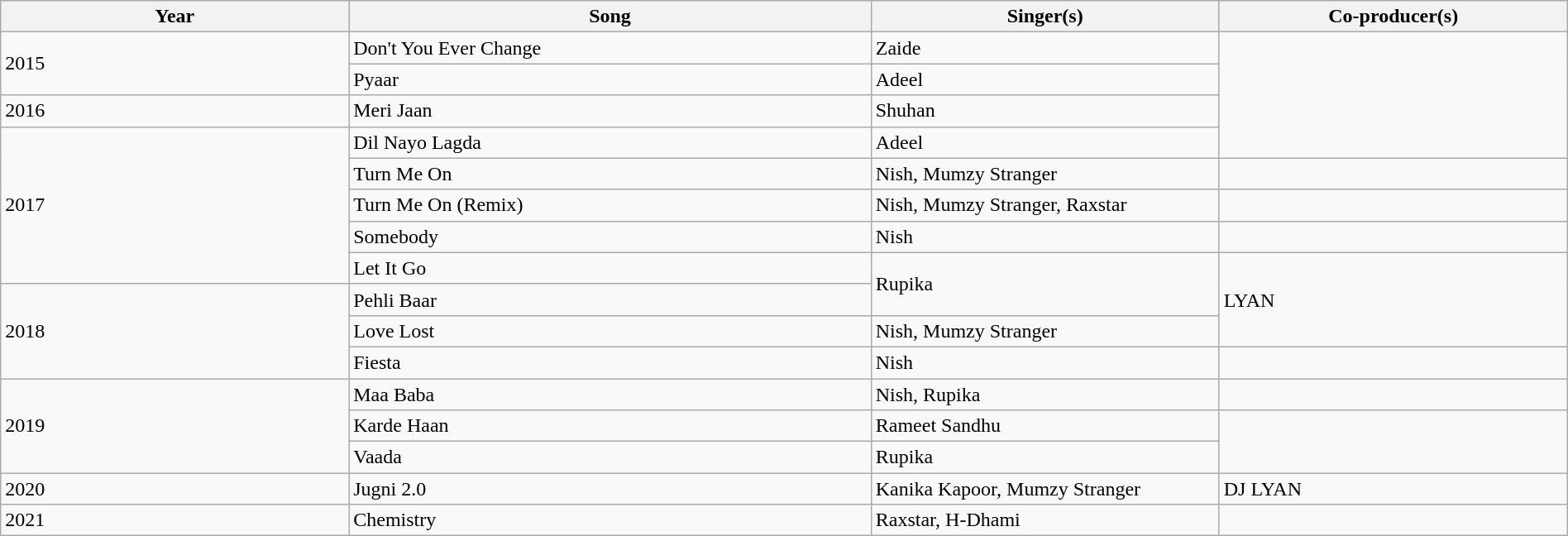<table class="wikitable plainrowheaders" width="100%">
<tr>
<th scope="col" width="10%">Year</th>
<th scope="col" width=15%>Song</th>
<th scope="col" width=10%>Singer(s)</th>
<th scope="col" width=10%>Co-producer(s)</th>
</tr>
<tr>
<td rowspan="2">2015</td>
<td>Don't You Ever Change</td>
<td>Zaide</td>
<td rowspan="4"></td>
</tr>
<tr>
<td>Pyaar</td>
<td>Adeel</td>
</tr>
<tr>
<td>2016</td>
<td>Meri Jaan</td>
<td>Shuhan</td>
</tr>
<tr>
<td rowspan="5">2017</td>
<td>Dil Nayo Lagda</td>
<td>Adeel</td>
</tr>
<tr>
<td>Turn Me On</td>
<td>Nish, Mumzy Stranger</td>
<td></td>
</tr>
<tr>
<td>Turn Me On (Remix)</td>
<td>Nish, Mumzy Stranger, Raxstar</td>
<td></td>
</tr>
<tr>
<td>Somebody</td>
<td>Nish</td>
<td></td>
</tr>
<tr>
<td>Let It Go</td>
<td rowspan="2">Rupika</td>
<td rowspan="3">LYAN</td>
</tr>
<tr>
<td rowspan="3">2018</td>
<td>Pehli Baar</td>
</tr>
<tr>
<td>Love Lost</td>
<td>Nish, Mumzy Stranger</td>
</tr>
<tr>
<td>Fiesta</td>
<td>Nish</td>
<td></td>
</tr>
<tr>
<td rowspan="3">2019</td>
<td>Maa Baba</td>
<td>Nish, Rupika</td>
<td></td>
</tr>
<tr>
<td>Karde Haan</td>
<td>Rameet Sandhu</td>
<td rowspan="2"></td>
</tr>
<tr>
<td>Vaada</td>
<td>Rupika</td>
</tr>
<tr>
<td>2020</td>
<td>Jugni 2.0</td>
<td>Kanika Kapoor, Mumzy Stranger</td>
<td>DJ LYAN</td>
</tr>
<tr>
<td>2021</td>
<td>Chemistry</td>
<td>Raxstar, H-Dhami</td>
<td></td>
</tr>
</table>
